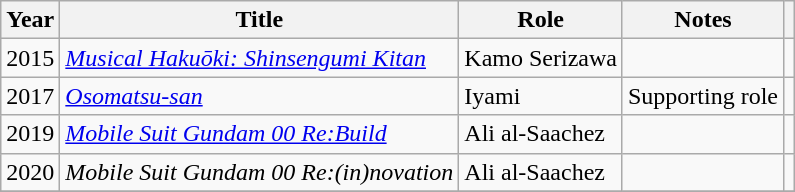<table class="wikitable">
<tr {| class="wikitable sortable">
<th>Year</th>
<th>Title</th>
<th>Role</th>
<th>Notes</th>
<th class="unsortable"></th>
</tr>
<tr>
<td>2015</td>
<td><em><a href='#'>Musical Hakuōki: Shinsengumi Kitan</a></em></td>
<td>Kamo Serizawa</td>
<td></td>
<td></td>
</tr>
<tr>
<td>2017</td>
<td><em><a href='#'>Osomatsu-san</a></em></td>
<td>Iyami</td>
<td>Supporting role</td>
<td></td>
</tr>
<tr>
<td>2019</td>
<td><em><a href='#'>Mobile Suit Gundam 00 Re:Build</a></em></td>
<td>Ali al-Saachez</td>
<td></td>
<td></td>
</tr>
<tr>
<td>2020</td>
<td><em>Mobile Suit Gundam 00 Re:(in)novation</em></td>
<td>Ali al-Saachez</td>
<td></td>
<td></td>
</tr>
<tr>
</tr>
</table>
